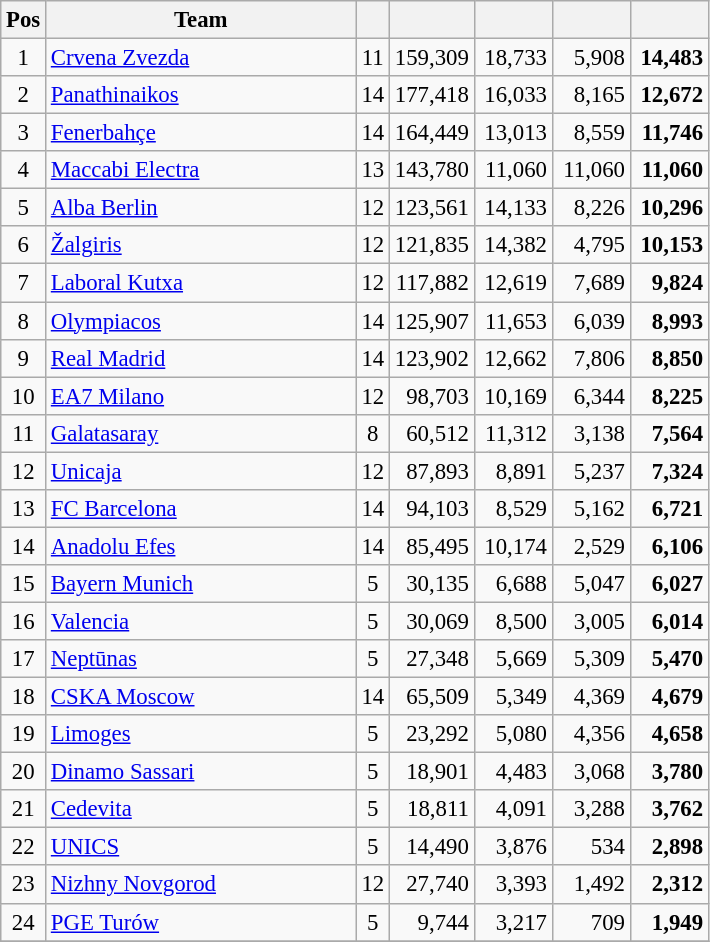<table class="wikitable sortable" style="text-align:right; font-size:95%">
<tr>
<th width=20>Pos</th>
<th width=200>Team</th>
<th></th>
<th width=45></th>
<th width=45></th>
<th width=45></th>
<th width=45></th>
</tr>
<tr>
<td align=center>1</td>
<td align="left"> <a href='#'>Crvena Zvezda</a></td>
<td align=center>11</td>
<td>159,309</td>
<td>18,733</td>
<td>5,908</td>
<td><strong>14,483</strong></td>
</tr>
<tr>
<td align=center>2</td>
<td align="left"> <a href='#'>Panathinaikos</a></td>
<td align=center>14</td>
<td>177,418</td>
<td>16,033</td>
<td>8,165</td>
<td><strong>12,672</strong></td>
</tr>
<tr>
<td align=center>3</td>
<td align="left"> <a href='#'>Fenerbahçe</a></td>
<td align=center>14</td>
<td>164,449</td>
<td>13,013</td>
<td>8,559</td>
<td><strong>11,746</strong></td>
</tr>
<tr>
<td align=center>4</td>
<td align="left"> <a href='#'>Maccabi Electra</a></td>
<td align=center>13</td>
<td>143,780</td>
<td>11,060</td>
<td>11,060</td>
<td><strong>11,060</strong></td>
</tr>
<tr>
<td align=center>5</td>
<td align="left"> <a href='#'>Alba Berlin</a></td>
<td align=center>12</td>
<td>123,561</td>
<td>14,133</td>
<td>8,226</td>
<td><strong>10,296</strong></td>
</tr>
<tr>
<td align=center>6</td>
<td align="left"> <a href='#'>Žalgiris</a></td>
<td align=center>12</td>
<td>121,835</td>
<td>14,382</td>
<td>4,795</td>
<td><strong>10,153</strong></td>
</tr>
<tr>
<td align=center>7</td>
<td align="left"> <a href='#'>Laboral Kutxa</a></td>
<td align=center>12</td>
<td>117,882</td>
<td>12,619</td>
<td>7,689</td>
<td><strong>9,824</strong></td>
</tr>
<tr>
<td align=center>8</td>
<td align="left"> <a href='#'>Olympiacos</a></td>
<td align=center>14</td>
<td>125,907</td>
<td>11,653</td>
<td>6,039</td>
<td><strong>8,993</strong></td>
</tr>
<tr>
<td align=center>9</td>
<td align="left"> <a href='#'>Real Madrid</a></td>
<td align=center>14</td>
<td>123,902</td>
<td>12,662</td>
<td>7,806</td>
<td><strong>8,850</strong></td>
</tr>
<tr>
<td align=center>10</td>
<td align="left"> <a href='#'>EA7 Milano</a></td>
<td align=center>12</td>
<td>98,703</td>
<td>10,169</td>
<td>6,344</td>
<td><strong>8,225</strong></td>
</tr>
<tr>
<td align=center>11</td>
<td align="left"> <a href='#'>Galatasaray</a></td>
<td align=center>8</td>
<td>60,512</td>
<td>11,312</td>
<td>3,138</td>
<td><strong>7,564</strong></td>
</tr>
<tr>
<td align=center>12</td>
<td align="left"> <a href='#'>Unicaja</a></td>
<td align=center>12</td>
<td>87,893</td>
<td>8,891</td>
<td>5,237</td>
<td><strong>7,324</strong></td>
</tr>
<tr>
<td align=center>13</td>
<td align="left"> <a href='#'>FC Barcelona</a></td>
<td align=center>14</td>
<td>94,103</td>
<td>8,529</td>
<td>5,162</td>
<td><strong>6,721</strong></td>
</tr>
<tr>
<td align=center>14</td>
<td align="left"> <a href='#'>Anadolu Efes</a></td>
<td align=center>14</td>
<td>85,495</td>
<td>10,174</td>
<td>2,529</td>
<td><strong>6,106</strong></td>
</tr>
<tr>
<td align=center>15</td>
<td align="left"> <a href='#'>Bayern Munich</a></td>
<td align=center>5</td>
<td>30,135</td>
<td>6,688</td>
<td>5,047</td>
<td><strong>6,027</strong></td>
</tr>
<tr>
<td align=center>16</td>
<td align="left"> <a href='#'>Valencia</a></td>
<td align=center>5</td>
<td>30,069</td>
<td>8,500</td>
<td>3,005</td>
<td><strong>6,014</strong></td>
</tr>
<tr>
<td align=center>17</td>
<td align="left"> <a href='#'>Neptūnas</a></td>
<td align=center>5</td>
<td>27,348</td>
<td>5,669</td>
<td>5,309</td>
<td><strong>5,470</strong></td>
</tr>
<tr>
<td align=center>18</td>
<td align="left"> <a href='#'>CSKA Moscow</a></td>
<td align=center>14</td>
<td>65,509</td>
<td>5,349</td>
<td>4,369</td>
<td><strong>4,679</strong></td>
</tr>
<tr>
<td align=center>19</td>
<td align="left"> <a href='#'>Limoges</a></td>
<td align=center>5</td>
<td>23,292</td>
<td>5,080</td>
<td>4,356</td>
<td><strong>4,658</strong></td>
</tr>
<tr>
<td align=center>20</td>
<td align="left"> <a href='#'>Dinamo Sassari</a></td>
<td align=center>5</td>
<td>18,901</td>
<td>4,483</td>
<td>3,068</td>
<td><strong>3,780</strong></td>
</tr>
<tr>
<td align=center>21</td>
<td align="left"> <a href='#'>Cedevita</a></td>
<td align=center>5</td>
<td>18,811</td>
<td>4,091</td>
<td>3,288</td>
<td><strong>3,762</strong></td>
</tr>
<tr>
<td align=center>22</td>
<td align="left"> <a href='#'>UNICS</a></td>
<td align=center>5</td>
<td>14,490</td>
<td>3,876</td>
<td>534</td>
<td><strong>2,898</strong></td>
</tr>
<tr>
<td align=center>23</td>
<td align="left"> <a href='#'>Nizhny Novgorod</a></td>
<td align=center>12</td>
<td>27,740</td>
<td>3,393</td>
<td>1,492</td>
<td><strong>2,312</strong></td>
</tr>
<tr>
<td align=center>24</td>
<td align="left"> <a href='#'>PGE Turów</a></td>
<td align=center>5</td>
<td>9,744</td>
<td>3,217</td>
<td>709</td>
<td><strong>1,949</strong></td>
</tr>
<tr>
</tr>
</table>
